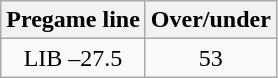<table class="wikitable">
<tr align="center">
<th style=>Pregame line</th>
<th style=>Over/under</th>
</tr>
<tr align="center">
<td>LIB –27.5</td>
<td>53</td>
</tr>
</table>
